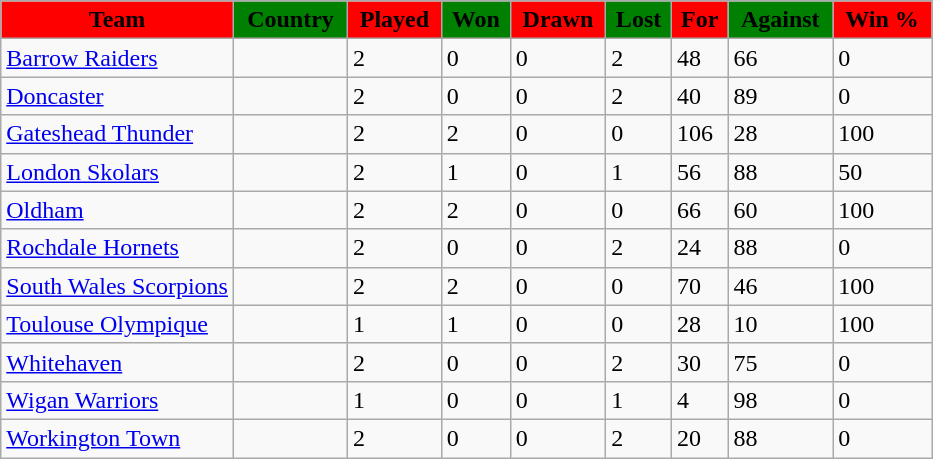<table class="wikitable sortable">
<tr>
<th width=25% style="background-color: Red;"><span>Team</span></th>
<th style="background-color: green;"><span>Country</span></th>
<th style="background-color: Red;"><span>Played</span></th>
<th style="background-color: green;"><span>Won</span></th>
<th style="background-color: Red;"><span>Drawn</span></th>
<th style="background-color: green;"><span>Lost</span></th>
<th style="background-color: Red;"><span>For</span></th>
<th style="background-color: green;"><span>Against</span></th>
<th style="background-color: Red;"><span>Win %</span></th>
</tr>
<tr>
<td><a href='#'>Barrow Raiders</a></td>
<td align=center></td>
<td>2</td>
<td>0</td>
<td>0</td>
<td>2</td>
<td>48</td>
<td>66</td>
<td>0</td>
</tr>
<tr>
<td><a href='#'>Doncaster</a></td>
<td align=center></td>
<td>2</td>
<td>0</td>
<td>0</td>
<td>2</td>
<td>40</td>
<td>89</td>
<td>0</td>
</tr>
<tr>
<td><a href='#'>Gateshead Thunder</a></td>
<td align=center></td>
<td>2</td>
<td>2</td>
<td>0</td>
<td>0</td>
<td>106</td>
<td>28</td>
<td>100</td>
</tr>
<tr>
<td><a href='#'>London Skolars</a></td>
<td align=center></td>
<td>2</td>
<td>1</td>
<td>0</td>
<td>1</td>
<td>56</td>
<td>88</td>
<td>50</td>
</tr>
<tr>
<td><a href='#'>Oldham</a></td>
<td align=center></td>
<td>2</td>
<td>2</td>
<td>0</td>
<td>0</td>
<td>66</td>
<td>60</td>
<td>100</td>
</tr>
<tr>
<td><a href='#'>Rochdale Hornets</a></td>
<td align=center></td>
<td>2</td>
<td>0</td>
<td>0</td>
<td>2</td>
<td>24</td>
<td>88</td>
<td>0</td>
</tr>
<tr>
<td><a href='#'>South Wales Scorpions</a></td>
<td align=center></td>
<td>2</td>
<td>2</td>
<td>0</td>
<td>0</td>
<td>70</td>
<td>46</td>
<td>100</td>
</tr>
<tr>
<td><a href='#'>Toulouse Olympique</a></td>
<td align=center></td>
<td>1</td>
<td>1</td>
<td>0</td>
<td>0</td>
<td>28</td>
<td>10</td>
<td>100</td>
</tr>
<tr>
<td><a href='#'>Whitehaven</a></td>
<td align=center></td>
<td>2</td>
<td>0</td>
<td>0</td>
<td>2</td>
<td>30</td>
<td>75</td>
<td>0</td>
</tr>
<tr>
<td><a href='#'>Wigan Warriors</a></td>
<td align=center></td>
<td>1</td>
<td>0</td>
<td>0</td>
<td>1</td>
<td>4</td>
<td>98</td>
<td>0</td>
</tr>
<tr>
<td><a href='#'>Workington Town</a></td>
<td align=center></td>
<td>2</td>
<td>0</td>
<td>0</td>
<td>2</td>
<td>20</td>
<td>88</td>
<td>0</td>
</tr>
</table>
